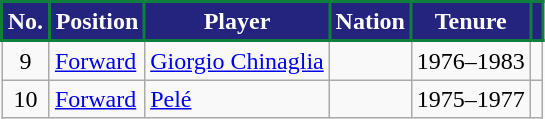<table class="wikitable sortable">
<tr>
<th style="background:#24237d; color:#fff; border:2px solid #0f7f3e;" scope="col">No.</th>
<th style="background:#24237d; color:#fff; border:2px solid #0f7f3e;" scope="col">Position</th>
<th style="background:#24237d; color:#fff; border:2px solid #0f7f3e;" scope="col">Player</th>
<th style="background:#24237d; color:#fff; border:2px solid #0f7f3e;" scope="col">Nation</th>
<th style="background:#24237d; color:#fff; border:2px solid #0f7f3e;" scope="col">Tenure</th>
<th style="background:#24237d; color:#fff; border:2px solid #0f7f3e;" scope="col"></th>
</tr>
<tr>
<td style="text-align:center;">9</td>
<td><a href='#'>Forward</a></td>
<td><a href='#'>Giorgio Chinaglia</a></td>
<td></td>
<td>1976–1983</td>
<td></td>
</tr>
<tr>
<td style="text-align:center;">10</td>
<td><a href='#'>Forward</a></td>
<td><a href='#'>Pelé</a></td>
<td></td>
<td>1975–1977</td>
<td></td>
</tr>
</table>
